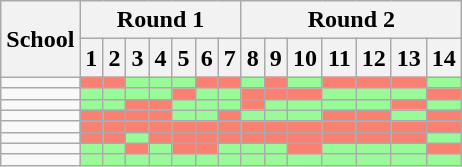<table class=wikitable>
<tr>
<th rowspan=2>School</th>
<th colspan=7>Round 1</th>
<th colspan=7>Round 2</th>
</tr>
<tr>
<th>1</th>
<th>2</th>
<th>3</th>
<th>4</th>
<th>5</th>
<th>6</th>
<th>7</th>
<th>8</th>
<th>9</th>
<th>10</th>
<th>11</th>
<th>12</th>
<th>13</th>
<th>14</th>
</tr>
<tr>
<td><strong></strong></td>
<td bgcolor="salmon"></td>
<td bgcolor="salmon"></td>
<td bgcolor="#98fb98"></td>
<td bgcolor="#98fb98"></td>
<td bgcolor="#98fb98"></td>
<td bgcolor="salmon"></td>
<td bgcolor="salmon"></td>
<td bgcolor="#98fb98"></td>
<td bgcolor="salmon"></td>
<td bgcolor="#98fb98"></td>
<td bgcolor="salmon"></td>
<td bgcolor="salmon"></td>
<td bgcolor="salmon"></td>
<td bgcolor="#98fb98"></td>
</tr>
<tr>
<td><strong></strong></td>
<td bgcolor="#98fb98"></td>
<td bgcolor="#98fb98"></td>
<td bgcolor="#98fb98"></td>
<td bgcolor="#98fb98"></td>
<td bgcolor="salmon"></td>
<td bgcolor="#98fb98"></td>
<td bgcolor="#98fb98"></td>
<td bgcolor="salmon"></td>
<td bgcolor="salmon"></td>
<td bgcolor="salmon"></td>
<td bgcolor="#98fb98"></td>
<td bgcolor="#98fb98"></td>
<td bgcolor="#98fb98"></td>
<td bgcolor="salmon"></td>
</tr>
<tr>
<td><strong></strong></td>
<td bgcolor="#98fb98"></td>
<td bgcolor="#98fb98"></td>
<td bgcolor="salmon"></td>
<td bgcolor="salmon"></td>
<td bgcolor="#98fb98"></td>
<td bgcolor="#98fb98"></td>
<td bgcolor="#98fb98"></td>
<td bgcolor="salmon"></td>
<td bgcolor="#98fb98"></td>
<td bgcolor="#98fb98"></td>
<td bgcolor="#98fb98"></td>
<td bgcolor="#98fb98"></td>
<td bgcolor="salmon"></td>
<td bgcolor="#98fb98"></td>
</tr>
<tr>
<td><strong></strong></td>
<td bgcolor="salmon"></td>
<td bgcolor="salmon"></td>
<td bgcolor="salmon"></td>
<td bgcolor="salmon"></td>
<td bgcolor="#98fb98"></td>
<td bgcolor="#98fb98"></td>
<td bgcolor="salmon"></td>
<td bgcolor="#98fb98"></td>
<td bgcolor="#98fb98"></td>
<td bgcolor="#98fb98"></td>
<td bgcolor="salmon"></td>
<td bgcolor="salmon"></td>
<td bgcolor="#98fb98"></td>
<td bgcolor="salmon"></td>
</tr>
<tr>
<td><strong></strong></td>
<td bgcolor="salmon"></td>
<td bgcolor="salmon"></td>
<td bgcolor="salmon"></td>
<td bgcolor="salmon"></td>
<td bgcolor="salmon"></td>
<td bgcolor="salmon"></td>
<td bgcolor="salmon"></td>
<td bgcolor="salmon"></td>
<td bgcolor="salmon"></td>
<td bgcolor="salmon"></td>
<td bgcolor="salmon"></td>
<td bgcolor="salmon"></td>
<td bgcolor="salmon"></td>
<td bgcolor="salmon"></td>
</tr>
<tr>
<td><strong></strong></td>
<td bgcolor="salmon"></td>
<td bgcolor="salmon"></td>
<td bgcolor="#98fb98"></td>
<td bgcolor="salmon"></td>
<td bgcolor="salmon"></td>
<td bgcolor="salmon"></td>
<td bgcolor="salmon"></td>
<td bgcolor="salmon"></td>
<td bgcolor="salmon"></td>
<td bgcolor="salmon"></td>
<td bgcolor="salmon"></td>
<td bgcolor="salmon"></td>
<td bgcolor="salmon"></td>
<td bgcolor="#98fb98"></td>
</tr>
<tr>
<td><strong></strong></td>
<td bgcolor="#98fb98"></td>
<td bgcolor="#98fb98"></td>
<td bgcolor="salmon"></td>
<td bgcolor="#98fb98"></td>
<td bgcolor="salmon"></td>
<td bgcolor="salmon"></td>
<td bgcolor="#98fb98"></td>
<td bgcolor="#98fb98"></td>
<td bgcolor="#98fb98"></td>
<td bgcolor="salmon"></td>
<td bgcolor="#98fb98"></td>
<td bgcolor="#98fb98"></td>
<td bgcolor="#98fb98"></td>
<td bgcolor="salmon"></td>
</tr>
<tr>
<td><strong></strong></td>
<td bgcolor="#98fb98"></td>
<td bgcolor="#98fb98"></td>
<td bgcolor="#98fb98"></td>
<td bgcolor="#98fb98"></td>
<td bgcolor="#98fb98"></td>
<td bgcolor="#98fb98"></td>
<td bgcolor="#98fb98"></td>
<td bgcolor="#98fb98"></td>
<td bgcolor="#98fb98"></td>
<td bgcolor="#98fb98"></td>
<td bgcolor="#98fb98"></td>
<td bgcolor="#98fb98"></td>
<td bgcolor="#98fb98"></td>
<td bgcolor="#98fb98"></td>
</tr>
</table>
